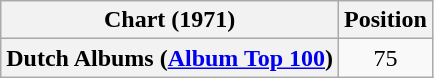<table class="wikitable plainrowheaders" style="text-align:center">
<tr>
<th scope="col">Chart (1971)</th>
<th scope="col">Position</th>
</tr>
<tr>
<th scope="row">Dutch Albums (<a href='#'>Album Top 100</a>)</th>
<td>75</td>
</tr>
</table>
